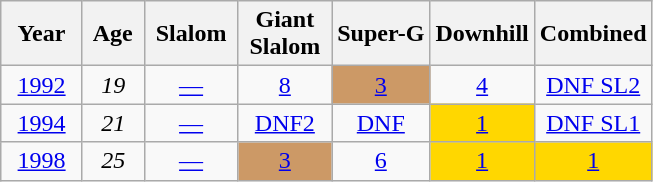<table class=wikitable style="text-align:center">
<tr>
<th>  Year  </th>
<th> Age </th>
<th> Slalom </th>
<th> Giant <br> Slalom </th>
<th>Super-G</th>
<th>Downhill</th>
<th>Combined</th>
</tr>
<tr>
<td><a href='#'>1992</a></td>
<td><em>19</em></td>
<td><a href='#'>—</a></td>
<td><a href='#'>8</a></td>
<td style="background:#c96;"><a href='#'>3</a></td>
<td><a href='#'>4</a></td>
<td><a href='#'>DNF SL2</a></td>
</tr>
<tr>
<td><a href='#'>1994</a></td>
<td><em>21</em></td>
<td><a href='#'>—</a></td>
<td><a href='#'>DNF2</a></td>
<td><a href='#'>DNF</a></td>
<td style="background:gold;"><a href='#'>1</a></td>
<td><a href='#'>DNF SL1</a></td>
</tr>
<tr>
<td><a href='#'>1998</a></td>
<td><em>25</em></td>
<td><a href='#'>—</a></td>
<td style="background:#c96;"><a href='#'>3</a></td>
<td><a href='#'>6</a></td>
<td style="background:gold;"><a href='#'>1</a></td>
<td style="background:gold;"><a href='#'>1</a></td>
</tr>
</table>
